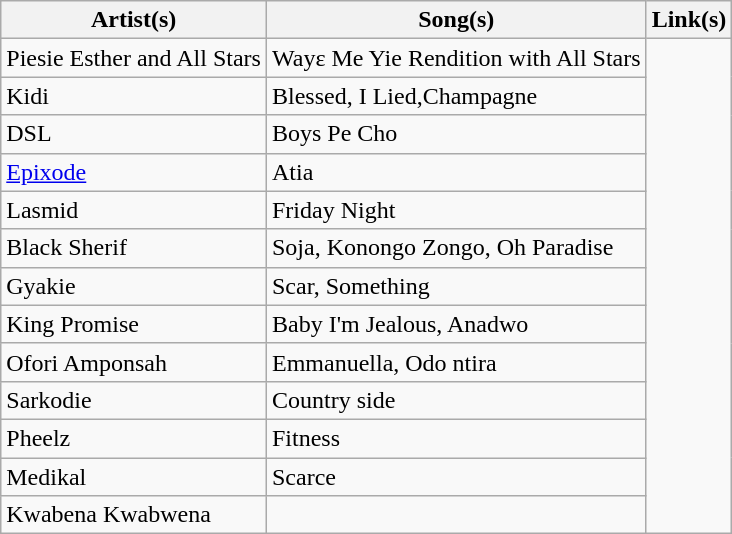<table class="wikitable">
<tr>
<th>Artist(s)</th>
<th>Song(s)</th>
<th>Link(s)</th>
</tr>
<tr>
<td>Piesie Esther and All Stars</td>
<td>Wayε Me Yie Rendition with All Stars</td>
<td rowspan="13"></td>
</tr>
<tr>
<td>Kidi</td>
<td>Blessed, I Lied,Champagne</td>
</tr>
<tr>
<td>DSL</td>
<td>Boys Pe Cho</td>
</tr>
<tr>
<td><a href='#'>Epixode</a></td>
<td>Atia</td>
</tr>
<tr>
<td>Lasmid</td>
<td>Friday Night</td>
</tr>
<tr>
<td>Black Sherif</td>
<td>Soja, Konongo Zongo, Oh Paradise</td>
</tr>
<tr>
<td>Gyakie</td>
<td>Scar, Something</td>
</tr>
<tr>
<td>King Promise</td>
<td>Baby I'm Jealous, Anadwo</td>
</tr>
<tr>
<td>Ofori Amponsah</td>
<td>Emmanuella, Odo ntira</td>
</tr>
<tr>
<td>Sarkodie</td>
<td>Country side</td>
</tr>
<tr>
<td>Pheelz</td>
<td>Fitness</td>
</tr>
<tr>
<td>Medikal</td>
<td>Scarce</td>
</tr>
<tr>
<td>Kwabena Kwabwena</td>
<td></td>
</tr>
</table>
